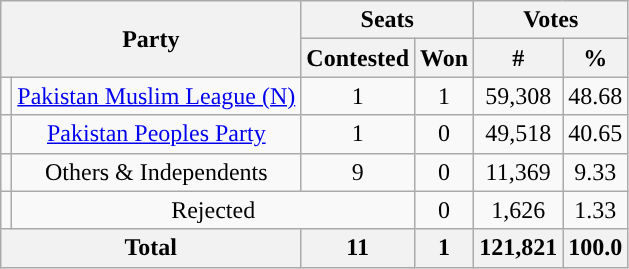<table class="wikitable" style="text-align: center">
<tr>
<th colspan="2" rowspan="2">Party</th>
<th colspan="2">Seats</th>
<th colspan="2">Votes</th>
</tr>
<tr>
<th>Contested</th>
<th>Won</th>
<th>#</th>
<th>%</th>
</tr>
<tr>
<td style="color:inherit;background:"></td>
<td><a href='#'>Pakistan Muslim League (N)</a></td>
<td>1</td>
<td>1</td>
<td>59,308</td>
<td>48.68</td>
</tr>
<tr>
<td style="color:inherit;background:"></td>
<td><a href='#'>Pakistan Peoples Party</a></td>
<td>1</td>
<td>0</td>
<td>49,518</td>
<td>40.65</td>
</tr>
<tr>
<td style="color:inherit;background:"></td>
<td>Others & Independents</td>
<td>9</td>
<td>0</td>
<td>11,369</td>
<td>9.33</td>
</tr>
<tr>
<td style="color:inherit;background:"></td>
<td colspan="2">Rejected</td>
<td>0</td>
<td>1,626</td>
<td>1.33</td>
</tr>
<tr>
<th colspan="2">Total</th>
<th>11</th>
<th>1</th>
<th>121,821</th>
<th>100.0</th>
</tr>
</table>
